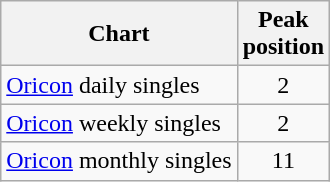<table class="wikitable">
<tr>
<th>Chart</th>
<th>Peak<br>position</th>
</tr>
<tr>
<td><a href='#'>Oricon</a> daily singles</td>
<td style="text-align:center;">2</td>
</tr>
<tr>
<td><a href='#'>Oricon</a> weekly singles</td>
<td style="text-align:center;">2</td>
</tr>
<tr>
<td><a href='#'>Oricon</a> monthly singles</td>
<td style="text-align:center;">11</td>
</tr>
</table>
